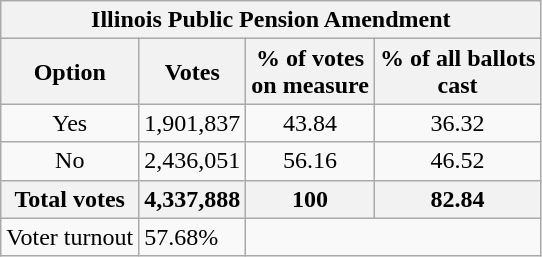<table class="wikitable">
<tr>
<th colspan=4 text align=center>Illinois Public Pension Amendment</th>
</tr>
<tr>
<th>Option</th>
<th>Votes</th>
<th>% of votes<br>on measure</th>
<th>% of all ballots<br>cast</th>
</tr>
<tr>
<td text align=center>Yes</td>
<td text align=center>1,901,837</td>
<td text align=center>43.84</td>
<td text align=center>36.32</td>
</tr>
<tr>
<td text align=center>No</td>
<td text align=center>2,436,051</td>
<td text align=center>56.16</td>
<td text align=center>46.52</td>
</tr>
<tr>
<th text align=center>Total votes</th>
<th text align=center><strong>4,337,888</strong></th>
<th text align=center><strong>100</strong></th>
<th text align=center><strong>82.84</strong></th>
</tr>
<tr>
<td>Voter turnout</td>
<td>57.68%</td>
</tr>
</table>
